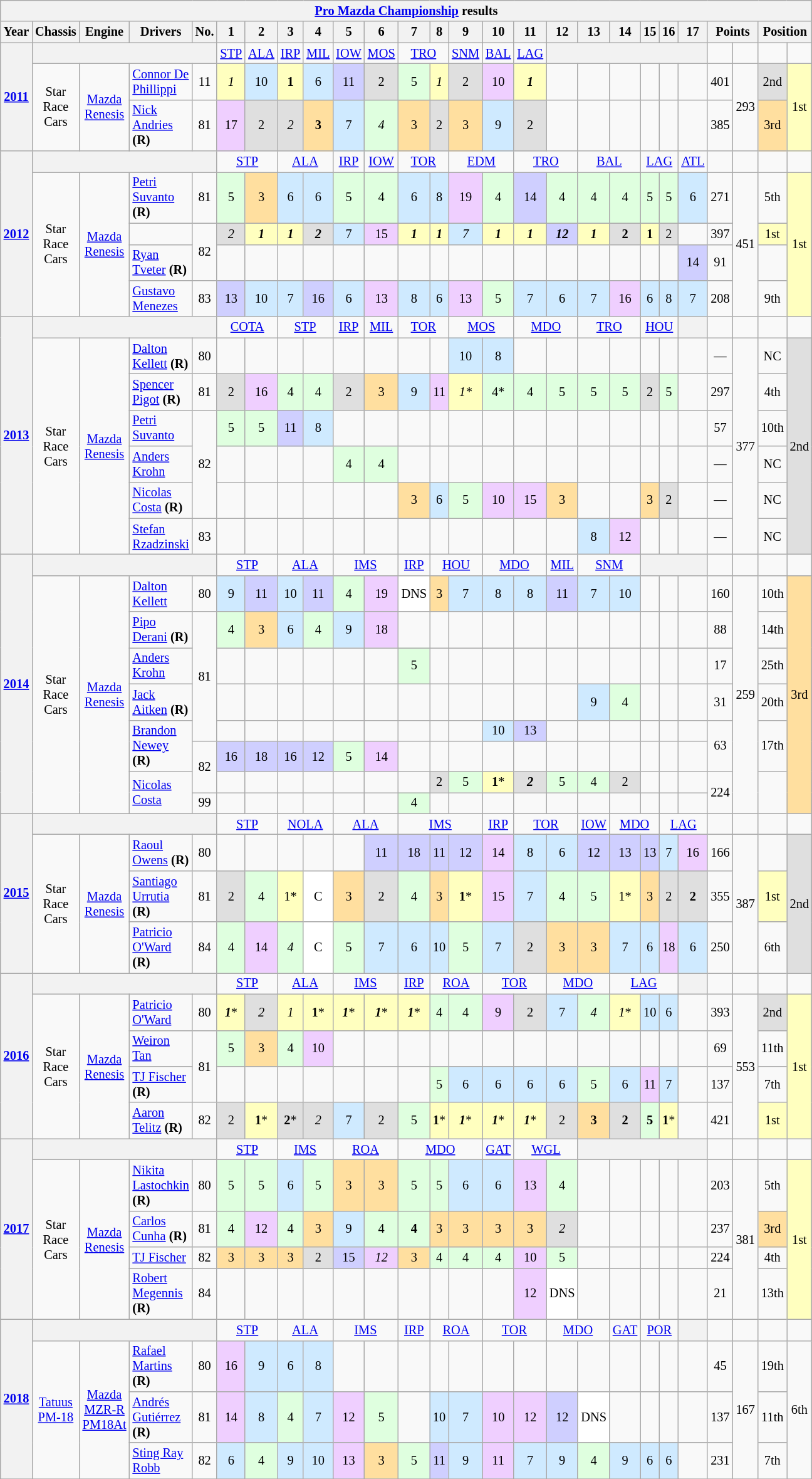<table class="wikitable" style="text-align:center; font-size:85%" width=700px>
<tr>
<th colspan=27><a href='#'>Pro Mazda Championship</a> results</th>
</tr>
<tr>
<th>Year</th>
<th>Chassis</th>
<th>Engine</th>
<th>Drivers</th>
<th>No.</th>
<th>1</th>
<th>2</th>
<th>3</th>
<th>4</th>
<th>5</th>
<th>6</th>
<th>7</th>
<th>8</th>
<th>9</th>
<th>10</th>
<th>11</th>
<th>12</th>
<th>13</th>
<th>14</th>
<th>15</th>
<th>16</th>
<th>17</th>
<th colspan=2>Points</th>
<th colspan=2>Position</th>
</tr>
<tr>
<th rowspan=3><a href='#'>2011</a></th>
<th colspan=4></th>
<td><a href='#'>STP</a></td>
<td><a href='#'>ALA</a></td>
<td><a href='#'>IRP</a></td>
<td><a href='#'>MIL</a></td>
<td><a href='#'>IOW</a></td>
<td><a href='#'>MOS</a></td>
<td colspan=2><a href='#'>TRO</a></td>
<td><a href='#'>SNM</a></td>
<td><a href='#'>BAL</a></td>
<td><a href='#'>LAG</a></td>
<th colspan=6></th>
<td></td>
<td></td>
<td></td>
<td></td>
</tr>
<tr>
<td rowspan=2>Star Race Cars</td>
<td rowspan=2><a href='#'>Mazda Renesis</a></td>
<td align=left> <a href='#'>Connor De Phillippi</a></td>
<td>11</td>
<td style="background:#FFFFBF;"><em>1</em></td>
<td style="background:#CFEAFF;">10</td>
<td style="background:#FFFFBF;"><strong>1</strong></td>
<td style="background:#CFEAFF;">6</td>
<td style="background:#CFCFFF;">11</td>
<td style="background:#DFDFDF;">2</td>
<td style="background:#DFFFDF;">5</td>
<td style="background:#FFFFBF;"><em>1</em></td>
<td style="background:#DFDFDF;">2</td>
<td style="background:#EFCFFF;">10</td>
<td style="background:#FFFFBF;"><strong><em>1</em></strong></td>
<td></td>
<td></td>
<td></td>
<td></td>
<td></td>
<td></td>
<td>401</td>
<td rowspan=2>293</td>
<td style="background:#DFDFDF;">2nd</td>
<td style="background:#FFFFBF;" rowspan=2>1st</td>
</tr>
<tr>
<td align=left> <a href='#'>Nick Andries</a> <strong>(R)</strong></td>
<td>81</td>
<td style="background:#EFCFFF;">17</td>
<td style="background:#DFDFDF;">2</td>
<td style="background:#DFDFDF;"><em>2</em></td>
<td style="background:#FFDF9F;"><strong>3</strong></td>
<td style="background:#CFEAFF;">7</td>
<td style="background:#DFFFDF;"><em>4</em></td>
<td style="background:#FFDF9F;">3</td>
<td style="background:#DFDFDF;">2</td>
<td style="background:#FFDF9F;">3</td>
<td style="background:#CFEAFF;">9</td>
<td style="background:#DFDFDF;">2</td>
<td></td>
<td></td>
<td></td>
<td></td>
<td></td>
<td></td>
<td>385</td>
<td style="background:#FFDF9F;">3rd</td>
</tr>
<tr>
<th rowspan=5><a href='#'>2012</a></th>
<th colspan=4></th>
<td colspan=2><a href='#'>STP</a></td>
<td colspan=2><a href='#'>ALA</a></td>
<td><a href='#'>IRP</a></td>
<td><a href='#'>IOW</a></td>
<td colspan=2><a href='#'>TOR</a></td>
<td colspan=2><a href='#'>EDM</a></td>
<td colspan=2><a href='#'>TRO</a></td>
<td colspan=2><a href='#'>BAL</a></td>
<td colspan=2><a href='#'>LAG</a></td>
<td><a href='#'>ATL</a></td>
<td></td>
<td></td>
<td></td>
<td></td>
</tr>
<tr>
<td rowspan=4>Star Race Cars</td>
<td rowspan=4><a href='#'>Mazda Renesis</a></td>
<td align=left> <a href='#'>Petri Suvanto</a> <strong>(R)</strong></td>
<td>81</td>
<td style="background:#DFFFDF;">5</td>
<td style="background:#FFDF9F;">3</td>
<td style="background:#CFEAFF;">6</td>
<td style="background:#CFEAFF;">6</td>
<td style="background:#DFFFDF;">5</td>
<td style="background:#DFFFDF;">4</td>
<td style="background:#CFEAFF;">6</td>
<td style="background:#CFEAFF;">8</td>
<td style="background:#EFCFFF;">19</td>
<td style="background:#DFFFDF;">4</td>
<td style="background:#CFCFFF;">14</td>
<td style="background:#DFFFDF;">4</td>
<td style="background:#DFFFDF;">4</td>
<td style="background:#DFFFDF;">4</td>
<td style="background:#DFFFDF;">5</td>
<td style="background:#DFFFDF;">5</td>
<td style="background:#CFEAFF;">6</td>
<td>271</td>
<td rowspan=4>451</td>
<td>5th</td>
<td style="background:#FFFFBF;" rowspan=4>1st</td>
</tr>
<tr>
<td align=left></td>
<td rowspan=2>82</td>
<td style="background:#DFDFDF;"><em>2</em></td>
<td style="background:#FFFFBF;"><strong><em>1</em></strong></td>
<td style="background:#FFFFBF;"><strong><em>1</em></strong></td>
<td style="background:#DFDFDF;"><strong><em>2</em></strong></td>
<td style="background:#CFEAFF;">7</td>
<td style="background:#EFCFFF;">15</td>
<td style="background:#FFFFBF;"><strong><em>1</em></strong></td>
<td style="background:#FFFFBF;"><strong><em>1</em></strong></td>
<td style="background:#CFEAFF;"><em>7</em></td>
<td style="background:#FFFFBF;"><strong><em>1</em></strong></td>
<td style="background:#FFFFBF;"><strong><em>1</em></strong></td>
<td style="background:#CFCFFF;"><strong><em>12</em></strong></td>
<td style="background:#FFFFBF;"><strong><em>1</em></strong></td>
<td style="background:#DFDFDF;"><strong>2</strong></td>
<td style="background:#FFFFBF;"><strong>1</strong></td>
<td style="background:#DFDFDF;">2</td>
<td></td>
<td>397</td>
<td style="background:#FFFFBF;">1st</td>
</tr>
<tr>
<td align=left> <a href='#'>Ryan Tveter</a> <strong>(R)</strong></td>
<td></td>
<td></td>
<td></td>
<td></td>
<td></td>
<td></td>
<td></td>
<td></td>
<td></td>
<td></td>
<td></td>
<td></td>
<td></td>
<td></td>
<td></td>
<td></td>
<td style="background:#CFCFFF;">14</td>
<td>91</td>
<td></td>
</tr>
<tr>
<td align=left> <a href='#'>Gustavo Menezes</a></td>
<td>83</td>
<td style="background:#CFCFFF;">13</td>
<td style="background:#CFEAFF;">10</td>
<td style="background:#CFEAFF;">7</td>
<td style="background:#CFCFFF;">16</td>
<td style="background:#CFEAFF;">6</td>
<td style="background:#EFCFFF;">13</td>
<td style="background:#CFEAFF;">8</td>
<td style="background:#CFEAFF;">6</td>
<td style="background:#EFCFFF;">13</td>
<td style="background:#DFFFDF;">5</td>
<td style="background:#CFEAFF;">7</td>
<td style="background:#CFEAFF;">6</td>
<td style="background:#CFEAFF;">7</td>
<td style="background:#EFCFFF;">16</td>
<td style="background:#CFEAFF;">6</td>
<td style="background:#CFEAFF;">8</td>
<td style="background:#CFEAFF;">7</td>
<td>208</td>
<td>9th</td>
</tr>
<tr>
<th rowspan=7><a href='#'>2013</a></th>
<th colspan=4></th>
<td colspan=2><a href='#'>COTA</a></td>
<td colspan=2><a href='#'>STP</a></td>
<td><a href='#'>IRP</a></td>
<td><a href='#'>MIL</a></td>
<td colspan=2><a href='#'>TOR</a></td>
<td colspan=2><a href='#'>MOS</a></td>
<td colspan=2><a href='#'>MDO</a></td>
<td colspan=2><a href='#'>TRO</a></td>
<td colspan=2><a href='#'>HOU</a></td>
<th></th>
<td></td>
<td></td>
<td></td>
<td></td>
</tr>
<tr>
<td rowspan=6>Star Race Cars</td>
<td rowspan=6><a href='#'>Mazda Renesis</a></td>
<td align=left> <a href='#'>Dalton Kellett</a> <strong>(R)</strong></td>
<td>80</td>
<td></td>
<td></td>
<td></td>
<td></td>
<td></td>
<td></td>
<td></td>
<td></td>
<td style="background:#CFEAFF;">10</td>
<td style="background:#CFEAFF;">8</td>
<td></td>
<td></td>
<td></td>
<td></td>
<td></td>
<td></td>
<td></td>
<td>—</td>
<td rowspan=6>377</td>
<td>NC</td>
<td style="background:#DFDFDF;" rowspan=6>2nd</td>
</tr>
<tr>
<td align=left> <a href='#'>Spencer Pigot</a> <strong>(R)</strong></td>
<td>81</td>
<td style="background:#DFDFDF;">2</td>
<td style="background:#EFCFFF;">16</td>
<td style="background:#DFFFDF;">4</td>
<td style="background:#DFFFDF;">4</td>
<td style="background:#DFDFDF;">2</td>
<td style="background:#FFDF9F;">3</td>
<td style="background:#CFEAFF;">9</td>
<td style="background:#EFCFFF;">11</td>
<td style="background:#FFFFBF;"><em>1*</em></td>
<td style="background:#DFFFDF;">4*</td>
<td style="background:#DFFFDF;">4</td>
<td style="background:#DFFFDF;">5</td>
<td style="background:#DFFFDF;">5</td>
<td style="background:#DFFFDF;">5</td>
<td style="background:#DFDFDF;">2</td>
<td style="background:#DFFFDF;">5</td>
<td></td>
<td>297</td>
<td>4th</td>
</tr>
<tr>
<td align=left> <a href='#'>Petri Suvanto</a></td>
<td rowspan=3>82</td>
<td style="background:#DFFFDF;">5</td>
<td style="background:#DFFFDF;">5</td>
<td style="background:#CFCFFF;">11</td>
<td style="background:#CFEAFF;">8</td>
<td></td>
<td></td>
<td></td>
<td></td>
<td></td>
<td></td>
<td></td>
<td></td>
<td></td>
<td></td>
<td></td>
<td></td>
<td></td>
<td>57</td>
<td>10th</td>
</tr>
<tr>
<td align=left> <a href='#'>Anders Krohn</a></td>
<td></td>
<td></td>
<td></td>
<td></td>
<td style="background:#DFFFDF;">4</td>
<td style="background:#DFFFDF;">4</td>
<td></td>
<td></td>
<td></td>
<td></td>
<td></td>
<td></td>
<td></td>
<td></td>
<td></td>
<td></td>
<td></td>
<td>—</td>
<td>NC</td>
</tr>
<tr>
<td align=left> <a href='#'>Nicolas Costa</a> <strong>(R)</strong></td>
<td></td>
<td></td>
<td></td>
<td></td>
<td></td>
<td></td>
<td style="background:#FFDF9F;">3</td>
<td style="background:#CFEAFF;">6</td>
<td style="background:#DFFFDF;">5</td>
<td style="background:#EFCFFF;">10</td>
<td style="background:#EFCFFF;">15</td>
<td style="background:#FFDF9F;">3</td>
<td></td>
<td></td>
<td style="background:#FFDF9F;">3</td>
<td style="background:#DFDFDF;">2</td>
<td></td>
<td>—</td>
<td>NC</td>
</tr>
<tr>
<td align=left> <a href='#'>Stefan Rzadzinski</a></td>
<td>83</td>
<td></td>
<td></td>
<td></td>
<td></td>
<td></td>
<td></td>
<td></td>
<td></td>
<td></td>
<td></td>
<td></td>
<td></td>
<td style="background:#CFEAFF;">8</td>
<td style="background:#EFCFFF;">12</td>
<td></td>
<td></td>
<td></td>
<td>—</td>
<td>NC</td>
</tr>
<tr>
<th rowspan=9><a href='#'>2014</a></th>
<th colspan=4></th>
<td colspan=2><a href='#'>STP</a></td>
<td colspan=2><a href='#'>ALA</a></td>
<td colspan=2><a href='#'>IMS</a></td>
<td><a href='#'>IRP</a></td>
<td colspan=2><a href='#'>HOU</a></td>
<td colspan=2><a href='#'>MDO</a></td>
<td><a href='#'>MIL</a></td>
<td colspan=2><a href='#'>SNM</a></td>
<th colspan=3></th>
<td></td>
<td></td>
<td></td>
<td></td>
</tr>
<tr>
<td rowspan=8>Star Race Cars</td>
<td rowspan=8><a href='#'>Mazda Renesis</a></td>
<td align=left> <a href='#'>Dalton Kellett</a></td>
<td>80</td>
<td style="background:#CFEAFF;">9</td>
<td style="background:#CFCFFF;">11</td>
<td style="background:#CFEAFF;">10</td>
<td style="background:#CFCFFF;">11</td>
<td style="background:#DFFFDF;">4</td>
<td style="background:#EFCFFF;">19</td>
<td style="background:#FFFFFF;">DNS</td>
<td style="background:#FFDF9F;">3</td>
<td style="background:#CFEAFF;">7</td>
<td style="background:#CFEAFF;">8</td>
<td style="background:#CFEAFF;">8</td>
<td style="background:#CFCFFF;">11</td>
<td style="background:#CFEAFF;">7</td>
<td style="background:#CFEAFF;">10</td>
<td></td>
<td></td>
<td></td>
<td>160</td>
<td rowspan=8>259</td>
<td>10th</td>
<td rowspan=8 style="background:#FFDF9F;">3rd</td>
</tr>
<tr>
<td align=left> <a href='#'>Pipo Derani</a> <strong>(R)</strong></td>
<td rowspan=4>81</td>
<td style="background:#DFFFDF;">4</td>
<td style="background:#FFDF9F;">3</td>
<td style="background:#CFEAFF;">6</td>
<td style="background:#DFFFDF;">4</td>
<td style="background:#CFEAFF;">9</td>
<td style="background:#EFCFFF;">18</td>
<td></td>
<td></td>
<td></td>
<td></td>
<td></td>
<td></td>
<td></td>
<td></td>
<td></td>
<td></td>
<td></td>
<td>88</td>
<td>14th</td>
</tr>
<tr>
<td align=left> <a href='#'>Anders Krohn</a></td>
<td></td>
<td></td>
<td></td>
<td></td>
<td></td>
<td></td>
<td style="background:#DFFFDF;">5</td>
<td></td>
<td></td>
<td></td>
<td></td>
<td></td>
<td></td>
<td></td>
<td></td>
<td></td>
<td></td>
<td>17</td>
<td>25th</td>
</tr>
<tr>
<td align=left> <a href='#'>Jack Aitken</a> <strong>(R)</strong></td>
<td></td>
<td></td>
<td></td>
<td></td>
<td></td>
<td></td>
<td></td>
<td></td>
<td></td>
<td></td>
<td></td>
<td></td>
<td style="background:#CFEAFF;">9</td>
<td style="background:#DFFFDF;">4</td>
<td></td>
<td></td>
<td></td>
<td>31</td>
<td>20th</td>
</tr>
<tr>
<td align=left rowspan=2> <a href='#'>Brandon Newey</a> <strong>(R)</strong></td>
<td></td>
<td></td>
<td></td>
<td></td>
<td></td>
<td></td>
<td></td>
<td></td>
<td></td>
<td style="background:#CFEAFF;">10</td>
<td style="background:#CFCFFF;">13</td>
<td></td>
<td></td>
<td></td>
<td></td>
<td></td>
<td></td>
<td rowspan=2>63</td>
<td rowspan=2>17th</td>
</tr>
<tr>
<td rowspan=2>82</td>
<td style="background:#CFCFFF;">16</td>
<td style="background:#CFCFFF;">18</td>
<td style="background:#CFCFFF;">16</td>
<td style="background:#CFCFFF;">12</td>
<td style="background:#DFFFDF;">5</td>
<td style="background:#EFCFFF;">14</td>
<td></td>
<td></td>
<td></td>
<td></td>
<td></td>
<td></td>
<td></td>
<td></td>
<td></td>
<td></td>
<td></td>
</tr>
<tr>
<td align=left rowspan=2> <a href='#'>Nicolas Costa</a></td>
<td></td>
<td></td>
<td></td>
<td></td>
<td></td>
<td></td>
<td></td>
<td style="background:#DFDFDF;">2</td>
<td style="background:#DFFFDF;">5</td>
<td style="background:#FFFFBF;"><strong>1</strong>*</td>
<td style="background:#DFDFDF;"><strong><em>2</em></strong></td>
<td style="background:#DFFFDF;">5</td>
<td style="background:#DFFFDF;">4</td>
<td style="background:#DFDFDF;">2</td>
<td></td>
<td></td>
<td></td>
<td rowspan=2>224</td>
<td rowspan=2></td>
</tr>
<tr>
<td>99</td>
<td></td>
<td></td>
<td></td>
<td></td>
<td></td>
<td></td>
<td style="background:#DFFFDF;">4</td>
<td></td>
<td></td>
<td></td>
<td></td>
<td></td>
<td></td>
<td></td>
<td></td>
<td></td>
<td></td>
</tr>
<tr>
<th rowspan=4><a href='#'>2015</a></th>
<th colspan=4></th>
<td colspan=2><a href='#'>STP</a></td>
<td colspan=2><a href='#'>NOLA</a></td>
<td colspan=2><a href='#'>ALA</a></td>
<td colspan=3><a href='#'>IMS</a></td>
<td><a href='#'>IRP</a></td>
<td colspan=2><a href='#'>TOR</a></td>
<td><a href='#'>IOW</a></td>
<td colspan=2><a href='#'>MDO</a></td>
<td colspan=2><a href='#'>LAG</a></td>
<td></td>
<td></td>
<td></td>
<td></td>
</tr>
<tr>
<td rowspan=3>Star Race Cars</td>
<td rowspan=3><a href='#'>Mazda Renesis</a></td>
<td align=left> <a href='#'>Raoul Owens</a> <strong>(R)</strong></td>
<td>80</td>
<td></td>
<td></td>
<td></td>
<td></td>
<td></td>
<td style="background:#CFCFFF;">11</td>
<td style="background:#CFCFFF;">18</td>
<td style="background:#CFCFFF;">11</td>
<td style="background:#CFCFFF;">12</td>
<td style="background:#EFCFFF;">14</td>
<td style="background:#CFEAFF;">8</td>
<td style="background:#CFEAFF;">6</td>
<td style="background:#CFCFFF;">12</td>
<td style="background:#CFCFFF;">13</td>
<td style="background:#CFCFFF;">13</td>
<td style="background:#CFEAFF;">7</td>
<td style="background:#EFCFFF;">16</td>
<td>166</td>
<td rowspan=3>387</td>
<td></td>
<td style="background:#DFDFDF;" rowspan=3>2nd</td>
</tr>
<tr>
<td align=left> <a href='#'>Santiago Urrutia</a> <strong>(R)</strong></td>
<td>81</td>
<td style="background:#DFDFDF;">2</td>
<td style="background:#DFFFDF;">4</td>
<td style="background:#FFFFBF;">1*</td>
<td style="background:#FFFFFF;">C</td>
<td style="background:#FFDF9F;">3</td>
<td style="background:#DFDFDF;">2</td>
<td style="background:#DFFFDF;">4</td>
<td style="background:#FFDF9F;">3</td>
<td style="background:#FFFFBF;"><strong>1</strong>*</td>
<td style="background:#EFCFFF;">15</td>
<td style="background:#CFEAFF;">7</td>
<td style="background:#DFFFDF;">4</td>
<td style="background:#DFFFDF;">5</td>
<td style="background:#FFFFBF;">1*</td>
<td style="background:#FFDF9F;">3</td>
<td style="background:#DFDFDF;">2</td>
<td style="background:#DFDFDF;"><strong>2</strong></td>
<td>355</td>
<td style="background:#FFFFBF;">1st</td>
</tr>
<tr>
<td align=left> <a href='#'>Patricio O'Ward</a> <strong>(R)</strong></td>
<td>84</td>
<td style="background:#DFFFDF;">4</td>
<td style="background:#EFCFFF;">14</td>
<td style="background:#DFFFDF;"><em>4</em></td>
<td style="background:#FFFFFF;">C</td>
<td style="background:#DFFFDF;">5</td>
<td style="background:#CFEAFF;">7</td>
<td style="background:#CFEAFF;">6</td>
<td style="background:#CFEAFF;">10</td>
<td style="background:#DFFFDF;">5</td>
<td style="background:#CFEAFF;">7</td>
<td style="background:#DFDFDF;">2</td>
<td style="background:#FFDF9F;">3</td>
<td style="background:#FFDF9F;">3</td>
<td style="background:#CFEAFF;">7</td>
<td style="background:#CFEAFF;">6</td>
<td style="background:#EFCFFF;">18</td>
<td style="background:#CFEAFF;">6</td>
<td>250</td>
<td>6th</td>
</tr>
<tr>
<th rowspan=5><a href='#'>2016</a></th>
<th colspan=4></th>
<td colspan=2><a href='#'>STP</a></td>
<td colspan=2><a href='#'>ALA</a></td>
<td colspan=2><a href='#'>IMS</a></td>
<td><a href='#'>IRP</a></td>
<td colspan=2><a href='#'>ROA</a></td>
<td colspan=2><a href='#'>TOR</a></td>
<td colspan=2><a href='#'>MDO</a></td>
<td colspan=3><a href='#'>LAG</a></td>
<th></th>
<td></td>
<td></td>
<td></td>
<td></td>
</tr>
<tr>
<td rowspan=4>Star Race Cars</td>
<td rowspan=4><a href='#'>Mazda Renesis</a></td>
<td align=left> <a href='#'>Patricio O'Ward</a></td>
<td>80</td>
<td style="background:#FFFFBF;"><strong><em>1</em></strong>*</td>
<td style="background:#DFDFDF;"><em>2</em></td>
<td style="background:#FFFFBF;"><em>1</em></td>
<td style="background:#FFFFBF;"><strong>1</strong>*</td>
<td style="background:#FFFFBF;"><strong><em>1</em></strong>*</td>
<td style="background:#FFFFBF;"><strong><em>1</em></strong>*</td>
<td style="background:#FFFFBF;"><strong><em>1</em></strong>*</td>
<td style="background:#DFFFDF;">4</td>
<td style="background:#DFFFDF;">4</td>
<td style="background:#EFCFFF;">9</td>
<td style="background:#DFDFDF;">2</td>
<td style="background:#CFEAFF;">7</td>
<td style="background:#DFFFDF;"><em>4</em></td>
<td style="background:#FFFFBF;"><em>1</em>*</td>
<td style="background:#CFEAFF;">10</td>
<td style="background:#CFEAFF;">6</td>
<td></td>
<td>393</td>
<td rowspan=4>553</td>
<td style="background:#DFDFDF;">2nd</td>
<td style="background:#FFFFBF;" rowspan=4>1st</td>
</tr>
<tr>
<td align=left> <a href='#'>Weiron Tan</a></td>
<td rowspan=2>81</td>
<td style="background:#DFFFDF;">5</td>
<td style="background:#FFDF9F;">3</td>
<td style="background:#DFFFDF;">4</td>
<td style="background:#EFCFFF;">10</td>
<td></td>
<td></td>
<td></td>
<td></td>
<td></td>
<td></td>
<td></td>
<td></td>
<td></td>
<td></td>
<td></td>
<td></td>
<td></td>
<td>69</td>
<td>11th</td>
</tr>
<tr>
<td align=left> <a href='#'>TJ Fischer</a> <strong>(R)</strong></td>
<td></td>
<td></td>
<td></td>
<td></td>
<td></td>
<td></td>
<td></td>
<td style="background:#DFFFDF;">5</td>
<td style="background:#CFEAFF;">6</td>
<td style="background:#CFEAFF;">6</td>
<td style="background:#CFEAFF;">6</td>
<td style="background:#CFEAFF;">6</td>
<td style="background:#DFFFDF;">5</td>
<td style="background:#CFEAFF;">6</td>
<td style="background:#EFCFFF;">11</td>
<td style="background:#CFEAFF;">7</td>
<td></td>
<td>137</td>
<td>7th</td>
</tr>
<tr>
<td align=left> <a href='#'>Aaron Telitz</a> <strong>(R)</strong></td>
<td>82</td>
<td style="background:#DFDFDF;">2</td>
<td style="background:#FFFFBF;"><strong>1</strong>*</td>
<td style="background:#DFDFDF;"><strong>2</strong>*</td>
<td style="background:#DFDFDF;"><em>2</em></td>
<td style="background:#CFEAFF;">7</td>
<td style="background:#DFDFDF;">2</td>
<td style="background:#DFFFDF;">5</td>
<td style="background:#FFFFBF;"><strong>1</strong>*</td>
<td style="background:#FFFFBF;"><strong><em>1</em></strong>*</td>
<td style="background:#FFFFBF;"><strong><em>1</em></strong>*</td>
<td style="background:#FFFFBF;"><strong><em>1</em></strong>*</td>
<td style="background:#DFDFDF;">2</td>
<td style="background:#FFDF9F;"><strong>3</strong></td>
<td style="background:#DFDFDF;"><strong>2</strong></td>
<td style="background:#DFFFDF;"><strong>5</strong></td>
<td style="background:#FFFFBF;"><strong>1</strong>*</td>
<td></td>
<td>421</td>
<td style="background:#FFFFBF;">1st</td>
</tr>
<tr>
<th rowspan=5><a href='#'>2017</a></th>
<th colspan=4></th>
<td colspan=2><a href='#'>STP</a></td>
<td colspan=2><a href='#'>IMS</a></td>
<td colspan=2><a href='#'>ROA</a></td>
<td colspan=3><a href='#'>MDO</a></td>
<td><a href='#'>GAT</a></td>
<td colspan=2><a href='#'>WGL</a></td>
<th colspan=5></th>
<td></td>
<td></td>
<td></td>
<td></td>
</tr>
<tr>
<td rowspan=4>Star Race Cars</td>
<td rowspan=4><a href='#'>Mazda Renesis</a></td>
<td align=left> <a href='#'>Nikita Lastochkin</a> <strong>(R)</strong></td>
<td>80</td>
<td style="background:#DFFFDF;">5</td>
<td style="background:#DFFFDF;">5</td>
<td style="background:#CFEAFF;">6</td>
<td style="background:#DFFFDF;">5</td>
<td style="background:#FFDF9F;">3</td>
<td style="background:#FFDF9F;">3</td>
<td style="background:#DFFFDF;">5</td>
<td style="background:#DFFFDF;">5</td>
<td style="background:#CFEAFF;">6</td>
<td style="background:#CFEAFF;">6</td>
<td style="background:#EFCFFF;">13</td>
<td style="background:#DFFFDF;">4</td>
<td></td>
<td></td>
<td></td>
<td></td>
<td></td>
<td>203</td>
<td rowspan=4>381</td>
<td>5th</td>
<td style="background:#FFFFBF;" rowspan=4>1st</td>
</tr>
<tr>
<td align=left> <a href='#'>Carlos Cunha</a> <strong>(R)</strong></td>
<td>81</td>
<td style="background:#DFFFDF;">4</td>
<td style="background:#EFCFFF;">12</td>
<td style="background:#DFFFDF;">4</td>
<td style="background:#FFDF9F;">3</td>
<td style="background:#CFEAFF;">9</td>
<td style="background:#DFFFDF;">4</td>
<td style="background:#DFFFDF;"><strong>4</strong></td>
<td style="background:#FFDF9F;">3</td>
<td style="background:#FFDF9F;">3</td>
<td style="background:#FFDF9F;">3</td>
<td style="background:#FFDF9F;">3</td>
<td style="background:#DFDFDF;"><em>2</em></td>
<td></td>
<td></td>
<td></td>
<td></td>
<td></td>
<td>237</td>
<td style="background:#FFDF9F;">3rd</td>
</tr>
<tr>
<td align=left> <a href='#'>TJ Fischer</a></td>
<td>82</td>
<td style="background:#FFDF9F;">3</td>
<td style="background:#FFDF9F;">3</td>
<td style="background:#FFDF9F;">3</td>
<td style="background:#DFDFDF;">2</td>
<td style="background:#CFCFFF;">15</td>
<td style="background:#EFCFFF;"><em>12</em></td>
<td style="background:#FFDF9F;">3</td>
<td style="background:#DFFFDF;">4</td>
<td style="background:#DFFFDF;">4</td>
<td style="background:#DFFFDF;">4</td>
<td style="background:#EFCFFF;">10</td>
<td style="background:#DFFFDF;">5</td>
<td></td>
<td></td>
<td></td>
<td></td>
<td></td>
<td>224</td>
<td>4th</td>
</tr>
<tr>
<td align=left> <a href='#'>Robert Megennis</a> <strong>(R)</strong></td>
<td>84</td>
<td></td>
<td></td>
<td></td>
<td></td>
<td></td>
<td></td>
<td></td>
<td></td>
<td></td>
<td></td>
<td style="background:#EFCFFF;">12</td>
<td style="background:#FFFFFF;">DNS</td>
<td></td>
<td></td>
<td></td>
<td></td>
<td></td>
<td>21</td>
<td>13th</td>
</tr>
<tr>
<th rowspan=4><a href='#'>2018</a></th>
<th colspan=4></th>
<td colspan=2><a href='#'>STP</a></td>
<td colspan=2><a href='#'>ALA</a></td>
<td colspan=2><a href='#'>IMS</a></td>
<td><a href='#'>IRP</a></td>
<td colspan=2><a href='#'>ROA</a></td>
<td colspan=2><a href='#'>TOR</a></td>
<td colspan=2><a href='#'>MDO</a></td>
<td><a href='#'>GAT</a></td>
<td colspan=2><a href='#'>POR</a></td>
<th></th>
<td></td>
<td></td>
<td></td>
<td></td>
</tr>
<tr>
<td rowspan=3><a href='#'>Tatuus PM-18</a></td>
<td rowspan=3><a href='#'>Mazda</a> <a href='#'>MZR-R PM18A</a><a href='#'>t</a></td>
<td align=left> <a href='#'>Rafael Martins</a> <strong>(R)</strong></td>
<td>80</td>
<td style="background:#EFCFFF;">16</td>
<td style="background:#CFEAFF;">9</td>
<td style="background:#CFEAFF;">6</td>
<td style="background:#CFEAFF;">8</td>
<td></td>
<td></td>
<td></td>
<td></td>
<td></td>
<td></td>
<td></td>
<td></td>
<td></td>
<td></td>
<td></td>
<td></td>
<td></td>
<td>45</td>
<td rowspan=3>167</td>
<td>19th</td>
<td rowspan=3>6th</td>
</tr>
<tr>
<td align=left> <a href='#'>Andrés Gutiérrez</a> <strong>(R)</strong></td>
<td>81</td>
<td style="background:#EFCFFF;">14</td>
<td style="background:#CFEAFF;">8</td>
<td style="background:#DFFFDF;">4</td>
<td style="background:#CFEAFF;">7</td>
<td style="background:#EFCFFF;">12</td>
<td style="background:#DFFFDF;">5</td>
<td></td>
<td style="background:#CFEAFF;">10</td>
<td style="background:#CFEAFF;">7</td>
<td style="background:#EFCFFF;">10</td>
<td style="background:#EFCFFF;">12</td>
<td style="background:#CFCFFF;">12</td>
<td style="background:#FFFFFF;">DNS</td>
<td></td>
<td></td>
<td></td>
<td></td>
<td>137</td>
<td>11th</td>
</tr>
<tr>
<td align=left> <a href='#'>Sting Ray Robb</a></td>
<td>82</td>
<td style="background:#CFEAFF;">6</td>
<td style="background:#DFFFDF;">4</td>
<td style="background:#CFEAFF;">9</td>
<td style="background:#CFEAFF;">10</td>
<td style="background:#EFCFFF;">13</td>
<td style="background:#FFDF9F;">3</td>
<td style="background:#DFFFDF;">5</td>
<td style="background:#CFCFFF;">11</td>
<td style="background:#CFEAFF;">9</td>
<td style="background:#EFCFFF;">11</td>
<td style="background:#CFEAFF;">7</td>
<td style="background:#CFEAFF;">9</td>
<td style="background:#DFFFDF;">4</td>
<td style="background:#CFEAFF;">9</td>
<td style="background:#CFEAFF;">6</td>
<td style="background:#CFEAFF;">6</td>
<td></td>
<td>231</td>
<td>7th</td>
</tr>
<tr>
</tr>
</table>
